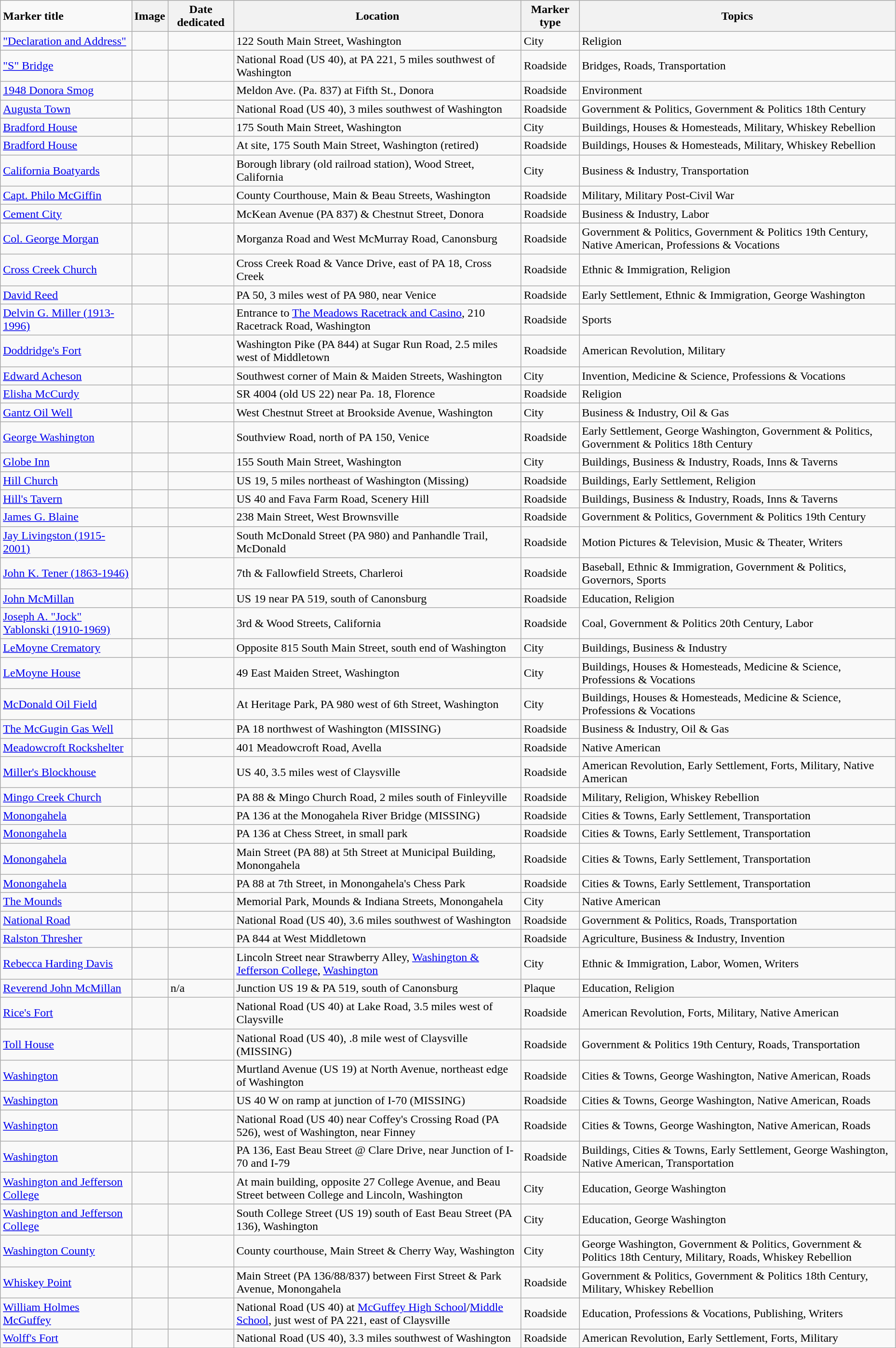<table class="wikitable sortable" style="width:98%">
<tr>
<td><strong>Marker title</strong></td>
<th class="unsortable"><strong>Image</strong></th>
<th><strong>Date dedicated</strong></th>
<th><strong>Location</strong></th>
<th><strong>Marker type</strong></th>
<th><strong>Topics</strong></th>
</tr>
<tr ->
<td><a href='#'>"Declaration and Address"</a></td>
<td></td>
<td></td>
<td>122 South Main Street, Washington<br><small></small></td>
<td>City</td>
<td>Religion</td>
</tr>
<tr ->
<td><a href='#'>"S" Bridge</a></td>
<td></td>
<td></td>
<td>National Road (US 40), at PA 221, 5 miles southwest of Washington<br><small></small></td>
<td>Roadside</td>
<td>Bridges, Roads, Transportation</td>
</tr>
<tr ->
<td><a href='#'>1948 Donora Smog</a></td>
<td></td>
<td></td>
<td>Meldon Ave. (Pa. 837) at Fifth St., Donora<br><small></small></td>
<td>Roadside</td>
<td>Environment</td>
</tr>
<tr ->
<td><a href='#'>Augusta Town</a></td>
<td></td>
<td></td>
<td>National Road (US 40), 3 miles southwest of Washington<br><small></small></td>
<td>Roadside</td>
<td>Government & Politics, Government & Politics 18th Century</td>
</tr>
<tr ->
<td><a href='#'>Bradford House</a></td>
<td></td>
<td></td>
<td>175 South Main Street, Washington<br><small></small></td>
<td>City</td>
<td>Buildings, Houses & Homesteads, Military, Whiskey Rebellion</td>
</tr>
<tr ->
<td><a href='#'>Bradford House</a></td>
<td></td>
<td></td>
<td>At site, 175 South Main Street, Washington (retired)</td>
<td>Roadside</td>
<td>Buildings, Houses & Homesteads, Military, Whiskey Rebellion</td>
</tr>
<tr ->
<td><a href='#'>California Boatyards</a></td>
<td></td>
<td></td>
<td>Borough library (old railroad station), Wood Street, California<br><small></small></td>
<td>City</td>
<td>Business & Industry, Transportation</td>
</tr>
<tr ->
<td><a href='#'>Capt. Philo McGiffin</a></td>
<td></td>
<td></td>
<td>County Courthouse, Main & Beau Streets, Washington<br><small></small></td>
<td>Roadside</td>
<td>Military, Military Post-Civil War</td>
</tr>
<tr ->
<td><a href='#'>Cement City</a></td>
<td></td>
<td></td>
<td>McKean Avenue (PA 837) & Chestnut Street, Donora<br><small></small></td>
<td>Roadside</td>
<td>Business & Industry, Labor</td>
</tr>
<tr ->
<td><a href='#'>Col. George Morgan</a></td>
<td></td>
<td></td>
<td>Morganza Road and West McMurray Road, Canonsburg<br><small></small></td>
<td>Roadside</td>
<td>Government & Politics, Government & Politics 19th Century, Native American, Professions & Vocations</td>
</tr>
<tr ->
<td><a href='#'>Cross Creek Church</a></td>
<td></td>
<td></td>
<td>Cross Creek Road & Vance Drive, east of PA 18, Cross Creek<br><small></small></td>
<td>Roadside</td>
<td>Ethnic & Immigration, Religion</td>
</tr>
<tr ->
<td><a href='#'>David Reed</a></td>
<td></td>
<td></td>
<td>PA 50, 3 miles west of PA 980, near Venice<br><small></small></td>
<td>Roadside</td>
<td>Early Settlement, Ethnic & Immigration, George Washington</td>
</tr>
<tr ->
<td><a href='#'>Delvin G. Miller (1913-1996)</a></td>
<td></td>
<td></td>
<td>Entrance to <a href='#'>The Meadows Racetrack and Casino</a>, 210 Racetrack Road, Washington<br><small></small></td>
<td>Roadside</td>
<td>Sports</td>
</tr>
<tr ->
<td><a href='#'>Doddridge's Fort</a></td>
<td></td>
<td></td>
<td>Washington Pike (PA 844) at Sugar Run Road, 2.5 miles west of Middletown<br><small></small></td>
<td>Roadside</td>
<td>American Revolution, Military</td>
</tr>
<tr ->
<td><a href='#'>Edward Acheson</a></td>
<td></td>
<td></td>
<td>Southwest corner of Main & Maiden Streets, Washington<br><small></small></td>
<td>City</td>
<td>Invention, Medicine & Science, Professions & Vocations</td>
</tr>
<tr ->
<td><a href='#'>Elisha McCurdy</a></td>
<td></td>
<td></td>
<td>SR 4004 (old US 22) near Pa. 18, Florence<br><small></small></td>
<td>Roadside</td>
<td>Religion</td>
</tr>
<tr ->
<td><a href='#'>Gantz Oil Well</a></td>
<td></td>
<td></td>
<td>West Chestnut Street at Brookside Avenue, Washington<br><small></small></td>
<td>City</td>
<td>Business & Industry, Oil & Gas</td>
</tr>
<tr ->
<td><a href='#'>George Washington</a></td>
<td></td>
<td></td>
<td>Southview Road, north of PA 150, Venice<br><small></small></td>
<td>Roadside</td>
<td>Early Settlement, George Washington, Government & Politics, Government & Politics 18th Century</td>
</tr>
<tr ->
<td><a href='#'>Globe Inn</a></td>
<td></td>
<td></td>
<td>155 South Main Street, Washington<br><small></small></td>
<td>City</td>
<td>Buildings, Business & Industry, Roads, Inns & Taverns</td>
</tr>
<tr ->
<td><a href='#'>Hill Church</a></td>
<td></td>
<td></td>
<td>US 19, 5 miles northeast of Washington (Missing)</td>
<td>Roadside</td>
<td>Buildings, Early Settlement, Religion</td>
</tr>
<tr ->
<td><a href='#'>Hill's Tavern</a></td>
<td></td>
<td></td>
<td>US 40 and Fava Farm Road, Scenery Hill<br><small></small></td>
<td>Roadside</td>
<td>Buildings, Business & Industry, Roads, Inns & Taverns</td>
</tr>
<tr ->
<td><a href='#'>James G. Blaine</a></td>
<td></td>
<td></td>
<td>238 Main Street, West Brownsville<br><small></small></td>
<td>Roadside</td>
<td>Government & Politics, Government & Politics 19th Century</td>
</tr>
<tr ->
<td><a href='#'>Jay Livingston (1915-2001)</a></td>
<td></td>
<td></td>
<td>South McDonald Street (PA 980) and Panhandle Trail, McDonald<br><small></small></td>
<td>Roadside</td>
<td>Motion Pictures & Television, Music & Theater, Writers</td>
</tr>
<tr ->
<td><a href='#'>John K. Tener (1863-1946)</a></td>
<td></td>
<td></td>
<td>7th & Fallowfield Streets, Charleroi<br><small></small></td>
<td>Roadside</td>
<td>Baseball, Ethnic & Immigration, Government & Politics, Governors, Sports</td>
</tr>
<tr ->
<td><a href='#'>John McMillan</a></td>
<td></td>
<td></td>
<td>US 19 near PA 519, south of Canonsburg<br><small></small></td>
<td>Roadside</td>
<td>Education, Religion</td>
</tr>
<tr ->
<td><a href='#'>Joseph A. "Jock" Yablonski (1910-1969)</a></td>
<td></td>
<td></td>
<td>3rd & Wood Streets, California<br><small></small></td>
<td>Roadside</td>
<td>Coal, Government & Politics 20th Century, Labor</td>
</tr>
<tr ->
<td><a href='#'>LeMoyne Crematory</a></td>
<td></td>
<td></td>
<td>Opposite 815 South Main Street, south end of Washington<br><small></small></td>
<td>City</td>
<td>Buildings, Business & Industry</td>
</tr>
<tr ->
<td><a href='#'>LeMoyne House</a></td>
<td></td>
<td></td>
<td>49 East Maiden Street, Washington<br><small></small></td>
<td>City</td>
<td>Buildings, Houses & Homesteads, Medicine & Science, Professions & Vocations</td>
</tr>
<tr ->
<td><a href='#'>McDonald Oil Field</a></td>
<td></td>
<td></td>
<td>At Heritage Park, PA 980 west of 6th Street, Washington<br><small></small></td>
<td>City</td>
<td>Buildings, Houses & Homesteads, Medicine & Science, Professions & Vocations</td>
</tr>
<tr ->
<td><a href='#'>The McGugin Gas Well</a></td>
<td></td>
<td></td>
<td>PA 18 northwest of Washington (MISSING)</td>
<td>Roadside</td>
<td>Business & Industry, Oil & Gas</td>
</tr>
<tr ->
<td><a href='#'>Meadowcroft Rockshelter</a></td>
<td></td>
<td></td>
<td>401 Meadowcroft Road, Avella<br><small></small></td>
<td>Roadside</td>
<td>Native American</td>
</tr>
<tr ->
<td><a href='#'>Miller's Blockhouse</a></td>
<td></td>
<td></td>
<td>US 40, 3.5 miles west of Claysville<br><small></small></td>
<td>Roadside</td>
<td>American Revolution, Early Settlement, Forts, Military, Native American</td>
</tr>
<tr ->
<td><a href='#'>Mingo Creek Church</a></td>
<td></td>
<td></td>
<td>PA 88 & Mingo Church Road, 2 miles south of Finleyville<br><small></small></td>
<td>Roadside</td>
<td>Military, Religion, Whiskey Rebellion</td>
</tr>
<tr ->
<td><a href='#'>Monongahela</a></td>
<td></td>
<td></td>
<td>PA 136 at the Monogahela River Bridge (MISSING)</td>
<td>Roadside</td>
<td>Cities & Towns, Early Settlement, Transportation</td>
</tr>
<tr ->
<td><a href='#'>Monongahela</a></td>
<td></td>
<td></td>
<td>PA 136 at Chess Street, in small park<br><small></small></td>
<td>Roadside</td>
<td>Cities & Towns, Early Settlement, Transportation</td>
</tr>
<tr ->
<td><a href='#'>Monongahela</a></td>
<td></td>
<td></td>
<td>Main Street (PA 88) at 5th Street at Municipal Building, Monongahela<br><small></small></td>
<td>Roadside</td>
<td>Cities & Towns, Early Settlement, Transportation</td>
</tr>
<tr ->
<td><a href='#'>Monongahela</a></td>
<td></td>
<td></td>
<td>PA 88 at 7th Street, in Monongahela's Chess Park<br><small></small></td>
<td>Roadside</td>
<td>Cities & Towns, Early Settlement, Transportation</td>
</tr>
<tr ->
<td><a href='#'>The Mounds</a></td>
<td></td>
<td></td>
<td>Memorial Park, Mounds & Indiana Streets, Monongahela<br><small></small></td>
<td>City</td>
<td>Native American</td>
</tr>
<tr ->
<td><a href='#'>National Road</a></td>
<td></td>
<td></td>
<td>National Road (US 40), 3.6 miles southwest of Washington<br><small></small></td>
<td>Roadside</td>
<td>Government & Politics, Roads, Transportation</td>
</tr>
<tr ->
<td><a href='#'>Ralston Thresher</a></td>
<td></td>
<td></td>
<td>PA 844 at West Middletown<br><small></small></td>
<td>Roadside</td>
<td>Agriculture, Business & Industry, Invention</td>
</tr>
<tr ->
<td><a href='#'>Rebecca Harding Davis</a></td>
<td></td>
<td></td>
<td>Lincoln Street near Strawberry Alley, <a href='#'>Washington & Jefferson College</a>, <a href='#'>Washington</a><small><br></small></td>
<td>City</td>
<td>Ethnic & Immigration, Labor, Women, Writers</td>
</tr>
<tr ->
<td><a href='#'>Reverend John McMillan</a></td>
<td></td>
<td>n/a</td>
<td>Junction US 19 & PA 519, south of Canonsburg<br><small></small></td>
<td>Plaque</td>
<td>Education, Religion</td>
</tr>
<tr ->
<td><a href='#'>Rice's Fort</a></td>
<td></td>
<td></td>
<td>National Road (US 40) at Lake Road, 3.5 miles west of Claysville<br><small></small></td>
<td>Roadside</td>
<td>American Revolution, Forts, Military, Native American</td>
</tr>
<tr ->
<td><a href='#'>Toll House</a></td>
<td></td>
<td></td>
<td>National Road (US 40), .8 mile west of Claysville (MISSING)</td>
<td>Roadside</td>
<td>Government & Politics 19th Century, Roads, Transportation</td>
</tr>
<tr ->
<td><a href='#'>Washington</a></td>
<td></td>
<td></td>
<td>Murtland Avenue (US 19) at North Avenue, northeast edge of Washington<br><small></small></td>
<td>Roadside</td>
<td>Cities & Towns, George Washington, Native American, Roads</td>
</tr>
<tr ->
<td><a href='#'>Washington</a></td>
<td></td>
<td></td>
<td>US 40 W on ramp at junction of I-70 (MISSING)</td>
<td>Roadside</td>
<td>Cities & Towns, George Washington, Native American, Roads</td>
</tr>
<tr ->
<td><a href='#'>Washington</a></td>
<td></td>
<td></td>
<td>National Road (US 40) near Coffey's Crossing Road (PA 526), west of Washington, near Finney<br><small></small></td>
<td>Roadside</td>
<td>Cities & Towns, George Washington, Native American, Roads</td>
</tr>
<tr ->
<td><a href='#'>Washington</a></td>
<td></td>
<td></td>
<td>PA 136, East Beau Street @ Clare Drive, near Junction of I-70 and I-79<br><small></small></td>
<td>Roadside</td>
<td>Buildings, Cities & Towns, Early Settlement, George Washington, Native American, Transportation</td>
</tr>
<tr ->
<td><a href='#'>Washington and Jefferson College</a></td>
<td></td>
<td></td>
<td>At main building, opposite 27 College Avenue, and Beau Street between College and Lincoln, Washington<br><small></small></td>
<td>City</td>
<td>Education, George Washington</td>
</tr>
<tr ->
<td><a href='#'>Washington and Jefferson College</a></td>
<td></td>
<td></td>
<td>South College Street (US 19) south of East Beau Street (PA 136), Washington<br><small></small></td>
<td>City</td>
<td>Education, George Washington</td>
</tr>
<tr ->
<td><a href='#'>Washington County</a></td>
<td></td>
<td></td>
<td>County courthouse, Main Street & Cherry Way, Washington<br><small></small></td>
<td>City</td>
<td>George Washington, Government & Politics, Government & Politics 18th Century, Military, Roads, Whiskey Rebellion</td>
</tr>
<tr ->
<td><a href='#'>Whiskey Point</a></td>
<td></td>
<td></td>
<td>Main Street (PA 136/88/837) between First Street & Park Avenue, Monongahela<br><small></small></td>
<td>Roadside</td>
<td>Government & Politics, Government & Politics 18th Century, Military, Whiskey Rebellion</td>
</tr>
<tr ->
<td><a href='#'>William Holmes McGuffey</a></td>
<td></td>
<td></td>
<td>National Road (US 40) at <a href='#'>McGuffey High School</a>/<a href='#'>Middle School</a>, just west of PA 221, east of Claysville<br><small></small></td>
<td>Roadside</td>
<td>Education, Professions & Vocations, Publishing, Writers</td>
</tr>
<tr ->
<td><a href='#'>Wolff's Fort</a></td>
<td></td>
<td></td>
<td>National Road (US 40), 3.3 miles southwest of Washington<br><small></small></td>
<td>Roadside</td>
<td>American Revolution, Early Settlement, Forts, Military</td>
</tr>
</table>
